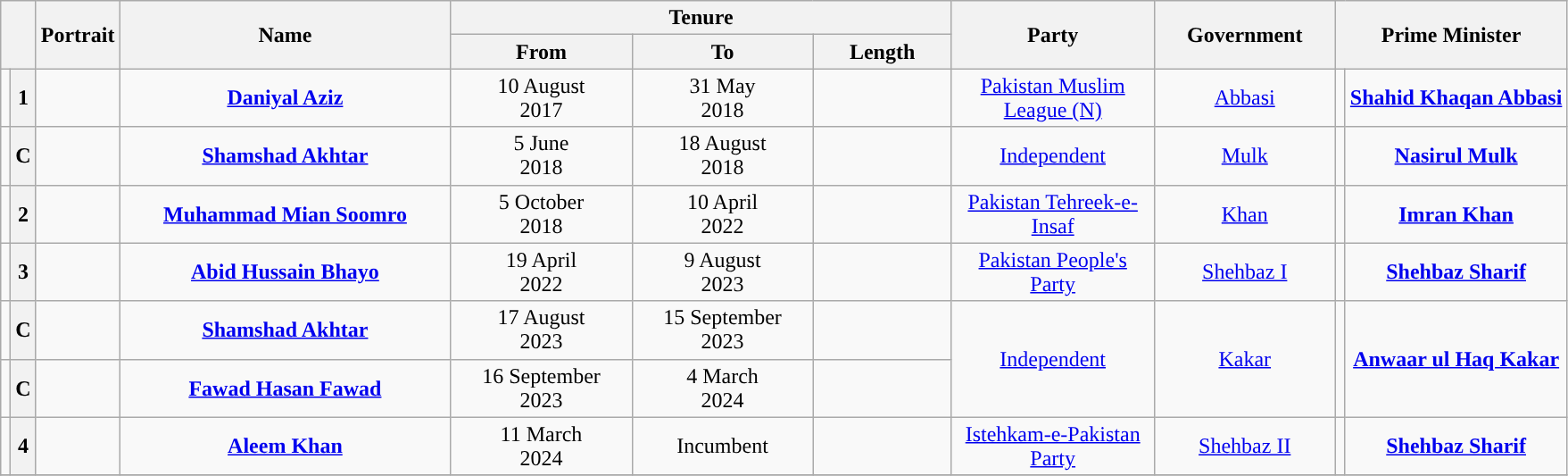<table class="wikitable" style="text-align:center">
<tr>
<th colspan="2" rowspan="2"></th>
<th rowspan="2">Portrait</th>
<th rowspan="2" style="width:15em">Name<br></th>
<th colspan="3">Tenure</th>
<th rowspan="2" style="width:9em">Party</th>
<th rowspan="2" style="width:8em">Government</th>
<th rowspan="2" colspan="2" style="width:10em">Prime Minister</th>
</tr>
<tr>
<th style="width:8em">From</th>
<th style="width:8em">To</th>
<th style="width:6em">Length</th>
</tr>
<tr>
<td></td>
<th>1</th>
<td></td>
<td><strong><a href='#'>Daniyal Aziz</a></strong><br></td>
<td>10 August<br>2017</td>
<td>31 May<br>2018</td>
<td><strong></strong></td>
<td><a href='#'>Pakistan Muslim League (N)</a></td>
<td><a href='#'>Abbasi</a></td>
<td></td>
<td><strong><a href='#'>Shahid Khaqan Abbasi</a></strong></td>
</tr>
<tr>
<td></td>
<th>C</th>
<td></td>
<td><strong><a href='#'>Shamshad Akhtar</a></strong><br></td>
<td>5 June<br>2018</td>
<td>18 August<br>2018</td>
<td><strong></strong></td>
<td><a href='#'>Independent</a></td>
<td><a href='#'>Mulk</a><br></td>
<td></td>
<td><strong><a href='#'>Nasirul Mulk</a></strong></td>
</tr>
<tr>
<td></td>
<th>2</th>
<td></td>
<td><strong><a href='#'>Muhammad Mian Soomro</a></strong><br></td>
<td>5 October<br>2018</td>
<td>10 April<br>2022</td>
<td><strong></strong></td>
<td><a href='#'>Pakistan Tehreek-e-Insaf</a></td>
<td><a href='#'>Khan</a></td>
<td></td>
<td><strong><a href='#'>Imran Khan</a></strong></td>
</tr>
<tr>
<td></td>
<th>3</th>
<td></td>
<td><strong><a href='#'>Abid Hussain Bhayo</a></strong><br></td>
<td>19 April<br>2022</td>
<td>9 August<br>2023</td>
<td><strong></strong></td>
<td><a href='#'>Pakistan People's Party</a></td>
<td><a href='#'>Shehbaz I</a></td>
<td></td>
<td><strong><a href='#'>Shehbaz Sharif</a></strong></td>
</tr>
<tr>
<td></td>
<th>C</th>
<td></td>
<td><strong><a href='#'>Shamshad Akhtar</a></strong><br></td>
<td>17 August<br>2023</td>
<td>15 September<br>2023</td>
<td><strong></strong></td>
<td rowspan="2"><a href='#'>Independent</a></td>
<td rowspan="2"><a href='#'>Kakar</a><br></td>
<td rowspan="2"></td>
<td rowspan="2"><strong><a href='#'>Anwaar ul Haq Kakar</a></strong></td>
</tr>
<tr>
<td></td>
<th>C</th>
<td></td>
<td><strong><a href='#'>Fawad Hasan Fawad</a></strong></td>
<td>16 September<br>2023</td>
<td>4 March<br>2024</td>
<td><strong></strong></td>
</tr>
<tr>
<td></td>
<th>4</th>
<td></td>
<td><strong><a href='#'>Aleem Khan</a></strong><br></td>
<td>11 March<br>2024</td>
<td>Incumbent</td>
<td><strong></strong></td>
<td><a href='#'>Istehkam-e-Pakistan Party</a></td>
<td><a href='#'>Shehbaz II</a></td>
<td></td>
<td><strong><a href='#'>Shehbaz Sharif</a></strong></td>
</tr>
<tr>
</tr>
</table>
